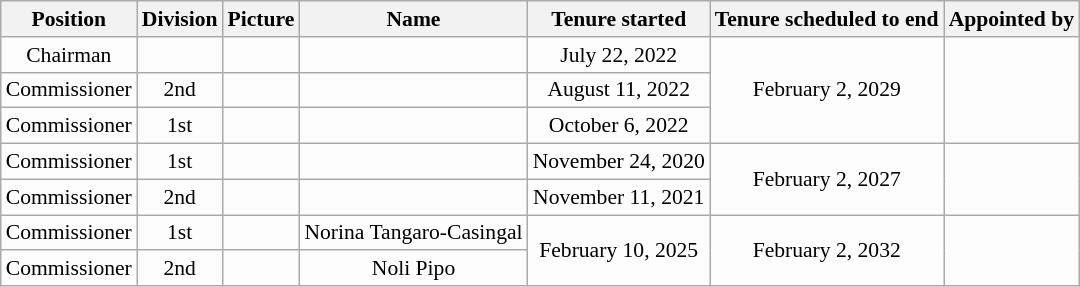<table class="wikitable sortable" style="background-color:#FDFDFD;text-align:center;font-size:90%;border:1pt solid grey;">
<tr>
<th colspan="1">Position</th>
<th>Division</th>
<th>Picture</th>
<th>Name</th>
<th colspan="1">Tenure started</th>
<th>Tenure scheduled to end</th>
<th>Appointed by</th>
</tr>
<tr>
<td>Chairman</td>
<td></td>
<td></td>
<td></td>
<td>July 22, 2022</td>
<td rowspan="3">February 2, 2029</td>
<td rowspan="3"></td>
</tr>
<tr>
<td>Commissioner</td>
<td>2nd</td>
<td></td>
<td></td>
<td>August 11, 2022</td>
</tr>
<tr>
<td>Commissioner</td>
<td>1st</td>
<td></td>
<td></td>
<td>October 6, 2022</td>
</tr>
<tr>
<td>Commissioner</td>
<td>1st</td>
<td></td>
<td></td>
<td>November 24, 2020</td>
<td rowspan="2">February 2, 2027</td>
<td rowspan="2"></td>
</tr>
<tr>
<td>Commissioner</td>
<td>2nd</td>
<td></td>
<td></td>
<td>November 11, 2021</td>
</tr>
<tr>
<td>Commissioner</td>
<td>1st</td>
<td></td>
<td>Norina Tangaro-Casingal</td>
<td rowspan="2">February 10, 2025</td>
<td rowspan="2">February 2, 2032</td>
<td rowspan="2"></td>
</tr>
<tr>
<td>Commissioner</td>
<td>2nd</td>
<td></td>
<td>Noli Pipo</td>
</tr>
</table>
